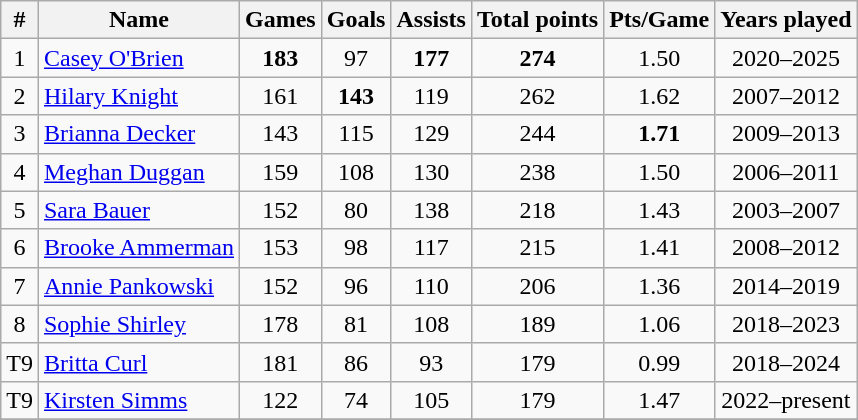<table class="wikitable" style="text-align:center">
<tr>
<th>#</th>
<th>Name</th>
<th>Games</th>
<th>Goals</th>
<th>Assists</th>
<th>Total points</th>
<th>Pts/Game</th>
<th>Years played</th>
</tr>
<tr>
<td>1</td>
<td align=left><a href='#'>Casey O'Brien</a></td>
<td><strong>183</strong></td>
<td>97</td>
<td><strong>177</strong></td>
<td><strong>274</strong></td>
<td>1.50</td>
<td>2020–2025</td>
</tr>
<tr>
<td>2</td>
<td align=left><a href='#'>Hilary Knight</a></td>
<td>161</td>
<td><strong>143</strong></td>
<td>119</td>
<td>262</td>
<td>1.62</td>
<td>2007–2012</td>
</tr>
<tr>
<td>3</td>
<td align=left><a href='#'>Brianna Decker</a></td>
<td>143</td>
<td>115</td>
<td>129</td>
<td>244</td>
<td><strong>1.71</strong></td>
<td>2009–2013</td>
</tr>
<tr>
<td>4</td>
<td align=left><a href='#'>Meghan Duggan</a></td>
<td>159</td>
<td>108</td>
<td>130</td>
<td>238</td>
<td>1.50</td>
<td>2006–2011</td>
</tr>
<tr>
<td>5</td>
<td align=left><a href='#'>Sara Bauer</a></td>
<td>152</td>
<td>80</td>
<td>138</td>
<td>218</td>
<td>1.43</td>
<td>2003–2007</td>
</tr>
<tr>
<td>6</td>
<td align=left><a href='#'>Brooke Ammerman</a></td>
<td>153</td>
<td>98</td>
<td>117</td>
<td>215</td>
<td>1.41</td>
<td>2008–2012</td>
</tr>
<tr>
<td>7</td>
<td align=left><a href='#'>Annie Pankowski</a></td>
<td>152</td>
<td>96</td>
<td>110</td>
<td>206</td>
<td>1.36</td>
<td>2014–2019</td>
</tr>
<tr>
<td>8</td>
<td align=left><a href='#'>Sophie Shirley</a></td>
<td>178</td>
<td>81</td>
<td>108</td>
<td>189</td>
<td>1.06</td>
<td>2018–2023</td>
</tr>
<tr>
<td>T9</td>
<td align=left><a href='#'>Britta Curl</a></td>
<td>181</td>
<td>86</td>
<td>93</td>
<td>179</td>
<td>0.99</td>
<td>2018–2024</td>
</tr>
<tr>
<td>T9</td>
<td align=left><a href='#'>Kirsten Simms</a></td>
<td>122</td>
<td>74</td>
<td>105</td>
<td>179</td>
<td>1.47</td>
<td>2022–present</td>
</tr>
<tr>
</tr>
</table>
